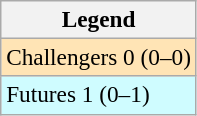<table class=wikitable style=font-size:97%>
<tr>
<th>Legend</th>
</tr>
<tr style="background:moccasin;">
<td>Challengers 0 (0–0)</td>
</tr>
<tr style="background:#cffcff;">
<td>Futures 1 (0–1)</td>
</tr>
</table>
